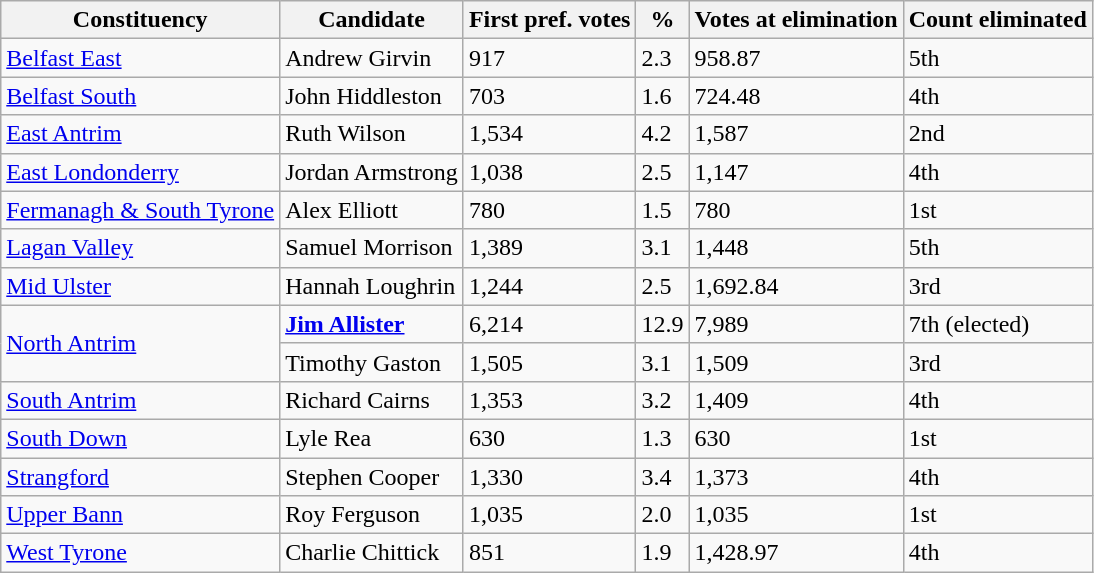<table class="wikitable">
<tr>
<th>Constituency</th>
<th>Candidate</th>
<th>First pref. votes</th>
<th>%</th>
<th>Votes at elimination</th>
<th>Count eliminated</th>
</tr>
<tr>
<td><a href='#'>Belfast East</a></td>
<td>Andrew Girvin</td>
<td>917</td>
<td>2.3</td>
<td>958.87</td>
<td>5th</td>
</tr>
<tr>
<td><a href='#'>Belfast South</a></td>
<td>John Hiddleston</td>
<td>703</td>
<td>1.6</td>
<td>724.48</td>
<td>4th</td>
</tr>
<tr>
<td><a href='#'>East Antrim</a></td>
<td>Ruth Wilson</td>
<td>1,534</td>
<td>4.2</td>
<td>1,587</td>
<td>2nd</td>
</tr>
<tr>
<td><a href='#'>East Londonderry</a></td>
<td>Jordan Armstrong</td>
<td>1,038</td>
<td>2.5</td>
<td>1,147</td>
<td>4th</td>
</tr>
<tr>
<td><a href='#'>Fermanagh & South Tyrone</a></td>
<td>Alex Elliott</td>
<td>780</td>
<td>1.5</td>
<td>780</td>
<td>1st</td>
</tr>
<tr>
<td><a href='#'>Lagan Valley</a></td>
<td>Samuel Morrison</td>
<td>1,389</td>
<td>3.1</td>
<td>1,448</td>
<td>5th</td>
</tr>
<tr>
<td><a href='#'>Mid Ulster</a></td>
<td>Hannah Loughrin</td>
<td>1,244</td>
<td>2.5</td>
<td>1,692.84</td>
<td>3rd</td>
</tr>
<tr>
<td rowspan=2><a href='#'>North Antrim</a></td>
<td><strong><a href='#'>Jim Allister</a></strong></td>
<td>6,214</td>
<td>12.9</td>
<td>7,989</td>
<td>7th (elected)</td>
</tr>
<tr>
<td>Timothy Gaston</td>
<td>1,505</td>
<td>3.1</td>
<td>1,509</td>
<td>3rd</td>
</tr>
<tr>
<td><a href='#'>South Antrim</a></td>
<td>Richard Cairns</td>
<td>1,353</td>
<td>3.2</td>
<td>1,409</td>
<td>4th</td>
</tr>
<tr>
<td><a href='#'>South Down</a></td>
<td>Lyle Rea</td>
<td>630</td>
<td>1.3</td>
<td>630</td>
<td>1st</td>
</tr>
<tr>
<td><a href='#'>Strangford</a></td>
<td>Stephen Cooper</td>
<td>1,330</td>
<td>3.4</td>
<td>1,373</td>
<td>4th</td>
</tr>
<tr>
<td><a href='#'>Upper Bann</a></td>
<td>Roy Ferguson</td>
<td>1,035</td>
<td>2.0</td>
<td>1,035</td>
<td>1st</td>
</tr>
<tr>
<td><a href='#'>West Tyrone</a></td>
<td>Charlie Chittick</td>
<td>851</td>
<td>1.9</td>
<td>1,428.97</td>
<td>4th</td>
</tr>
</table>
